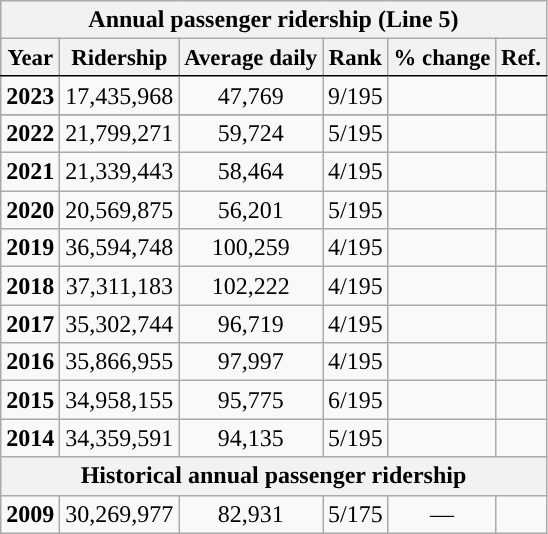<table class="wikitable sortable" style="text-align:right;">
<tr>
<th colspan="6" style="background-color:#">Annual passenger ridership (Line 5)</th>
</tr>
<tr style="font-size:95%; text-align:center">
<th style="border-bottom:1px solid black">Year</th>
<th style="border-bottom:1px solid black">Ridership</th>
<th style="border-bottom:1px solid black">Average daily</th>
<th style="border-bottom:1px solid black">Rank</th>
<th style="border-bottom:1px solid black">% change</th>
<th style="border-bottom:1px solid black">Ref.</th>
</tr>
<tr style="text-align:center;">
<td><strong>2023</strong></td>
<td>17,435,968</td>
<td>47,769</td>
<td>9/195</td>
<td></td>
<td></td>
</tr>
<tr>
</tr>
<tr style="text-align:center;">
<td><strong>2022</strong></td>
<td>21,799,271</td>
<td>59,724</td>
<td>5/195</td>
<td></td>
<td></td>
</tr>
<tr style="text-align:center;">
<td><strong>2021</strong></td>
<td>21,339,443</td>
<td>58,464</td>
<td>4/195</td>
<td></td>
<td></td>
</tr>
<tr style="text-align:center;">
<td><strong>2020</strong></td>
<td>20,569,875</td>
<td>56,201</td>
<td>5/195</td>
<td></td>
<td></td>
</tr>
<tr style="text-align:center;">
<td><strong>2019</strong></td>
<td>36,594,748</td>
<td>100,259</td>
<td>4/195</td>
<td></td>
<td></td>
</tr>
<tr style="text-align:center;">
<td><strong>2018</strong></td>
<td>37,311,183</td>
<td>102,222</td>
<td>4/195</td>
<td></td>
<td></td>
</tr>
<tr style="text-align:center;">
<td><strong>2017</strong></td>
<td>35,302,744</td>
<td>96,719</td>
<td>4/195</td>
<td></td>
<td></td>
</tr>
<tr style="text-align:center;">
<td><strong>2016</strong></td>
<td>35,866,955</td>
<td>97,997</td>
<td>4/195</td>
<td></td>
<td></td>
</tr>
<tr style="text-align:center;">
<td><strong>2015</strong></td>
<td>34,958,155</td>
<td>95,775</td>
<td>6/195</td>
<td></td>
<td></td>
</tr>
<tr style="text-align:center;">
<td><strong>2014</strong></td>
<td>34,359,591</td>
<td>94,135</td>
<td>5/195</td>
<td></td>
<td></td>
</tr>
<tr>
<th colspan="6" style="background-color:#">Historical annual passenger ridership</th>
</tr>
<tr style="text-align:center;">
<td><strong>2009</strong></td>
<td>30,269,977</td>
<td>82,931</td>
<td>5/175</td>
<td>—</td>
<td></td>
</tr>
</table>
